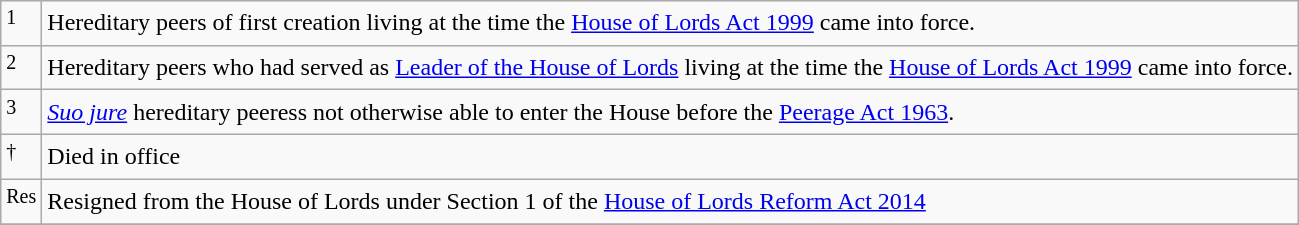<table class="wikitable">
<tr>
<td><sup>1</sup></td>
<td>Hereditary peers of first creation living at the time the <a href='#'>House of Lords Act 1999</a> came into force.</td>
</tr>
<tr>
<td><sup>2</sup></td>
<td>Hereditary peers who had served as <a href='#'>Leader of the House of Lords</a> living at the time the <a href='#'>House of Lords Act 1999</a> came into force.</td>
</tr>
<tr>
<td><sup>3</sup></td>
<td><em><a href='#'>Suo jure</a></em> hereditary peeress not otherwise able to enter the House before the <a href='#'>Peerage Act 1963</a>.</td>
</tr>
<tr>
<td><sup>†</sup></td>
<td>Died in office</td>
</tr>
<tr>
<td><sup>Res</sup></td>
<td>Resigned from the House of Lords under Section 1 of the <a href='#'>House of Lords Reform Act 2014</a></td>
</tr>
<tr>
</tr>
</table>
